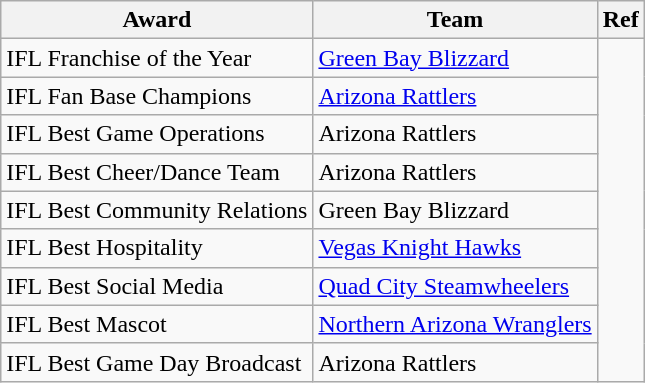<table class="wikitable">
<tr>
<th>Award</th>
<th>Team</th>
<th>Ref</th>
</tr>
<tr>
<td>IFL Franchise of the Year</td>
<td><a href='#'>Green Bay Blizzard</a></td>
<td rowspan="9"></td>
</tr>
<tr>
<td>IFL Fan Base Champions</td>
<td><a href='#'>Arizona Rattlers</a></td>
</tr>
<tr>
<td>IFL Best Game Operations</td>
<td>Arizona Rattlers</td>
</tr>
<tr>
<td>IFL Best Cheer/Dance Team</td>
<td>Arizona Rattlers</td>
</tr>
<tr>
<td>IFL Best Community Relations</td>
<td>Green Bay Blizzard</td>
</tr>
<tr>
<td>IFL Best Hospitality</td>
<td><a href='#'>Vegas Knight Hawks</a></td>
</tr>
<tr>
<td>IFL Best Social Media</td>
<td><a href='#'>Quad City Steamwheelers</a></td>
</tr>
<tr>
<td>IFL Best Mascot</td>
<td><a href='#'>Northern Arizona Wranglers</a></td>
</tr>
<tr>
<td>IFL Best Game Day Broadcast</td>
<td>Arizona Rattlers</td>
</tr>
</table>
